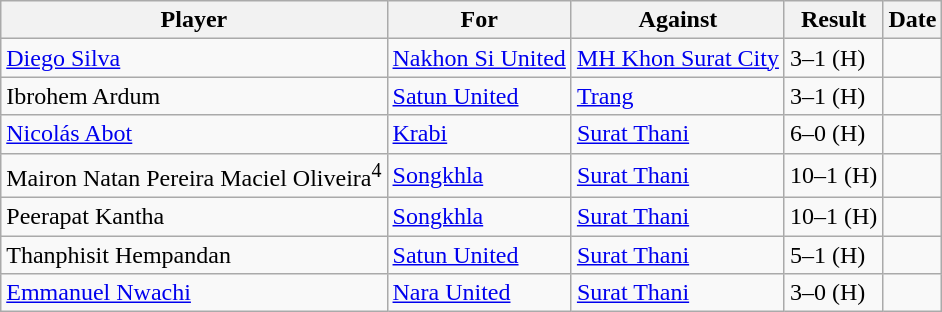<table class="wikitable">
<tr>
<th>Player</th>
<th>For</th>
<th>Against</th>
<th>Result</th>
<th>Date</th>
</tr>
<tr>
<td> <a href='#'>Diego Silva</a></td>
<td><a href='#'>Nakhon Si United</a></td>
<td><a href='#'>MH Khon Surat City</a></td>
<td>3–1 (H)</td>
<td></td>
</tr>
<tr>
<td> Ibrohem Ardum</td>
<td><a href='#'>Satun United</a></td>
<td><a href='#'>Trang</a></td>
<td>3–1 (H)</td>
<td></td>
</tr>
<tr>
<td> <a href='#'>Nicolás Abot</a></td>
<td><a href='#'>Krabi</a></td>
<td><a href='#'>Surat Thani</a></td>
<td>6–0 (H)</td>
<td></td>
</tr>
<tr>
<td> Mairon Natan Pereira Maciel Oliveira<sup>4</sup></td>
<td><a href='#'>Songkhla</a></td>
<td><a href='#'>Surat Thani</a></td>
<td>10–1 (H)</td>
<td></td>
</tr>
<tr>
<td> Peerapat Kantha</td>
<td><a href='#'>Songkhla</a></td>
<td><a href='#'>Surat Thani</a></td>
<td>10–1 (H)</td>
<td></td>
</tr>
<tr>
<td> Thanphisit Hempandan</td>
<td><a href='#'>Satun United</a></td>
<td><a href='#'>Surat Thani</a></td>
<td>5–1 (H)</td>
<td></td>
</tr>
<tr>
<td> <a href='#'>Emmanuel Nwachi</a></td>
<td><a href='#'>Nara United</a></td>
<td><a href='#'>Surat Thani</a></td>
<td>3–0 (H)</td>
<td></td>
</tr>
</table>
